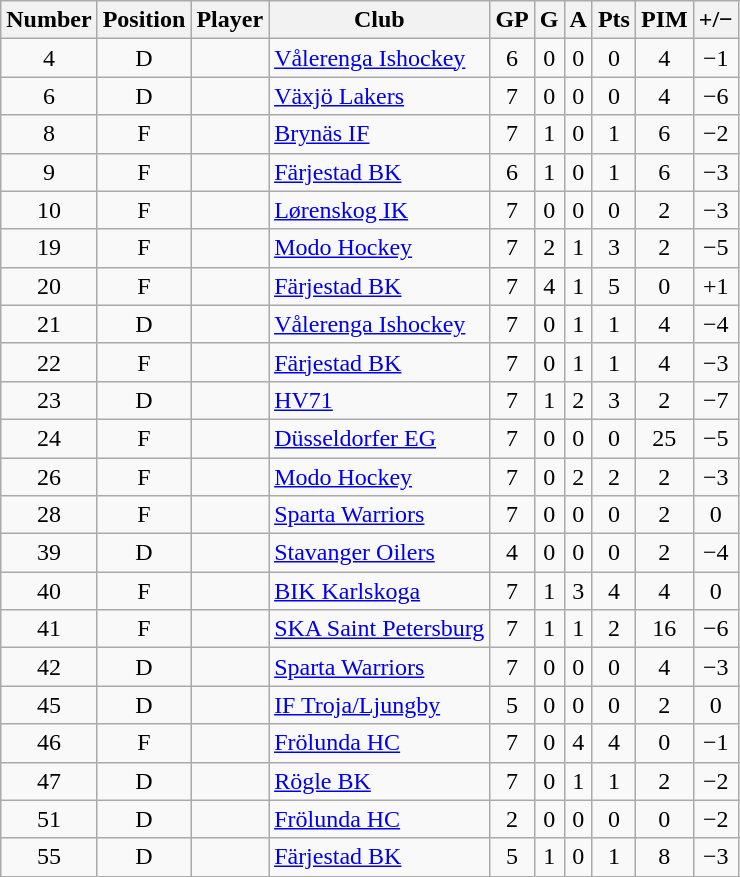<table class="wikitable sortable" style="text-align: center;">
<tr>
<th>Number</th>
<th>Position</th>
<th>Player</th>
<th>Club</th>
<th>GP</th>
<th>G</th>
<th>A</th>
<th>Pts</th>
<th>PIM</th>
<th>+/−</th>
</tr>
<tr>
<td>4</td>
<td>D</td>
<td align=left></td>
<td align=left> <a href='#'>Vålerenga Ishockey</a></td>
<td>6</td>
<td>0</td>
<td>0</td>
<td>0</td>
<td>4</td>
<td>−1</td>
</tr>
<tr>
<td>6</td>
<td>D</td>
<td align=left></td>
<td align=left> <a href='#'>Växjö Lakers</a></td>
<td>7</td>
<td>0</td>
<td>0</td>
<td>0</td>
<td>4</td>
<td>−6</td>
</tr>
<tr>
<td>8</td>
<td>F</td>
<td align=left></td>
<td align=left> <a href='#'>Brynäs IF</a></td>
<td>7</td>
<td>1</td>
<td>0</td>
<td>1</td>
<td>6</td>
<td>−2</td>
</tr>
<tr>
<td>9</td>
<td>F</td>
<td align=left></td>
<td align=left> <a href='#'>Färjestad BK</a></td>
<td>6</td>
<td>1</td>
<td>0</td>
<td>1</td>
<td>6</td>
<td>−3</td>
</tr>
<tr>
<td>10</td>
<td>F</td>
<td align=left></td>
<td align=left> <a href='#'>Lørenskog IK</a></td>
<td>7</td>
<td>0</td>
<td>0</td>
<td>0</td>
<td>2</td>
<td>−3</td>
</tr>
<tr>
<td>19</td>
<td>F</td>
<td align=left></td>
<td align=left> <a href='#'>Modo Hockey</a></td>
<td>7</td>
<td>2</td>
<td>1</td>
<td>3</td>
<td>2</td>
<td>−5</td>
</tr>
<tr>
<td>20</td>
<td>F</td>
<td align=left></td>
<td align=left> <a href='#'>Färjestad BK</a></td>
<td>7</td>
<td>4</td>
<td>1</td>
<td>5</td>
<td>0</td>
<td>+1</td>
</tr>
<tr>
<td>21</td>
<td>D</td>
<td align=left></td>
<td align=left> <a href='#'>Vålerenga Ishockey</a></td>
<td>7</td>
<td>0</td>
<td>1</td>
<td>1</td>
<td>4</td>
<td>−4</td>
</tr>
<tr>
<td>22</td>
<td>F</td>
<td align=left></td>
<td align=left> <a href='#'>Färjestad BK</a></td>
<td>7</td>
<td>0</td>
<td>1</td>
<td>1</td>
<td>4</td>
<td>−3</td>
</tr>
<tr>
<td>23</td>
<td>D</td>
<td align=left></td>
<td align=left> <a href='#'>HV71</a></td>
<td>7</td>
<td>1</td>
<td>2</td>
<td>3</td>
<td>2</td>
<td>−7</td>
</tr>
<tr>
<td>24</td>
<td>F</td>
<td align=left></td>
<td align=left> <a href='#'>Düsseldorfer EG</a></td>
<td>7</td>
<td>0</td>
<td>0</td>
<td>0</td>
<td>25</td>
<td>−5</td>
</tr>
<tr>
<td>26</td>
<td>F</td>
<td align=left></td>
<td align=left> <a href='#'>Modo Hockey</a></td>
<td>7</td>
<td>0</td>
<td>2</td>
<td>2</td>
<td>2</td>
<td>−3</td>
</tr>
<tr>
<td>28</td>
<td>F</td>
<td align=left></td>
<td align=left> <a href='#'>Sparta Warriors</a></td>
<td>7</td>
<td>0</td>
<td>0</td>
<td>0</td>
<td>2</td>
<td>0</td>
</tr>
<tr>
<td>39</td>
<td>D</td>
<td align=left></td>
<td align=left> <a href='#'>Stavanger Oilers</a></td>
<td>4</td>
<td>0</td>
<td>0</td>
<td>0</td>
<td>2</td>
<td>−4</td>
</tr>
<tr>
<td>40</td>
<td>F</td>
<td align=left></td>
<td align=left> <a href='#'>BIK Karlskoga</a></td>
<td>7</td>
<td>1</td>
<td>3</td>
<td>4</td>
<td>4</td>
<td>0</td>
</tr>
<tr>
<td>41</td>
<td>F</td>
<td align=left></td>
<td align=left> <a href='#'>SKA Saint Petersburg</a></td>
<td>7</td>
<td>1</td>
<td>1</td>
<td>2</td>
<td>16</td>
<td>−6</td>
</tr>
<tr>
<td>42</td>
<td>D</td>
<td align=left></td>
<td align=left> <a href='#'>Sparta Warriors</a></td>
<td>7</td>
<td>0</td>
<td>0</td>
<td>0</td>
<td>4</td>
<td>−3</td>
</tr>
<tr>
<td>45</td>
<td>D</td>
<td align=left></td>
<td align=left> <a href='#'>IF Troja/Ljungby</a></td>
<td>5</td>
<td>0</td>
<td>0</td>
<td>0</td>
<td>2</td>
<td>0</td>
</tr>
<tr>
<td>46</td>
<td>F</td>
<td align=left></td>
<td align=left> <a href='#'>Frölunda HC</a></td>
<td>7</td>
<td>0</td>
<td>4</td>
<td>4</td>
<td>0</td>
<td>−1</td>
</tr>
<tr>
<td>47</td>
<td>D</td>
<td align=left></td>
<td align=left> <a href='#'>Rögle BK</a></td>
<td>7</td>
<td>0</td>
<td>1</td>
<td>1</td>
<td>2</td>
<td>−2</td>
</tr>
<tr>
<td>51</td>
<td>D</td>
<td align=left></td>
<td align=left> <a href='#'>Frölunda HC</a></td>
<td>2</td>
<td>0</td>
<td>0</td>
<td>0</td>
<td>0</td>
<td>−2</td>
</tr>
<tr>
<td>55</td>
<td>D</td>
<td align=left></td>
<td align=left> <a href='#'>Färjestad BK</a></td>
<td>5</td>
<td>1</td>
<td>0</td>
<td>1</td>
<td>8</td>
<td>−3</td>
</tr>
</table>
